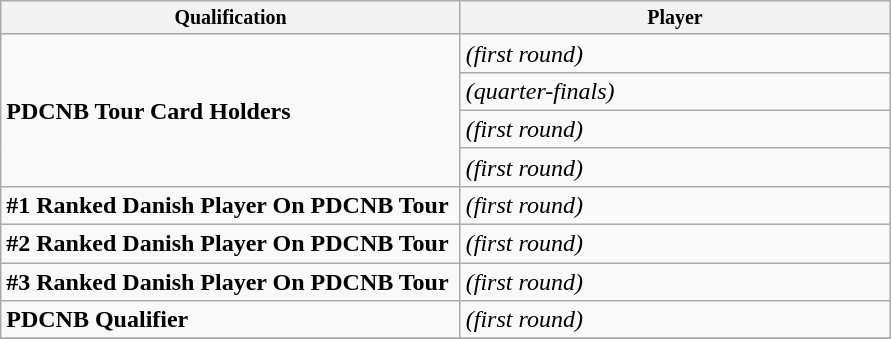<table class="wikitable">
<tr style="font-size:10pt;font-weight:bold">
<th width="300">Qualification</th>
<th width=280">Player</th>
</tr>
<tr>
<td rowspan="4"><strong>PDCNB Tour Card Holders</strong></td>
<td> <em>(first round)</em></td>
</tr>
<tr>
<td> <em>(quarter-finals)</em></td>
</tr>
<tr>
<td> <em>(first round)</em></td>
</tr>
<tr>
<td> <em>(first round)</em></td>
</tr>
<tr>
<td><strong>#1 Ranked Danish Player On PDCNB Tour</strong></td>
<td> <em>(first round)</em></td>
</tr>
<tr>
<td><strong>#2 Ranked Danish Player On PDCNB Tour</strong></td>
<td> <em>(first round)</em></td>
</tr>
<tr>
<td><strong>#3 Ranked Danish Player On PDCNB Tour</strong></td>
<td> <em>(first round)</em></td>
</tr>
<tr>
<td><strong>PDCNB Qualifier</strong></td>
<td> <em>(first round)</em></td>
</tr>
<tr>
</tr>
</table>
